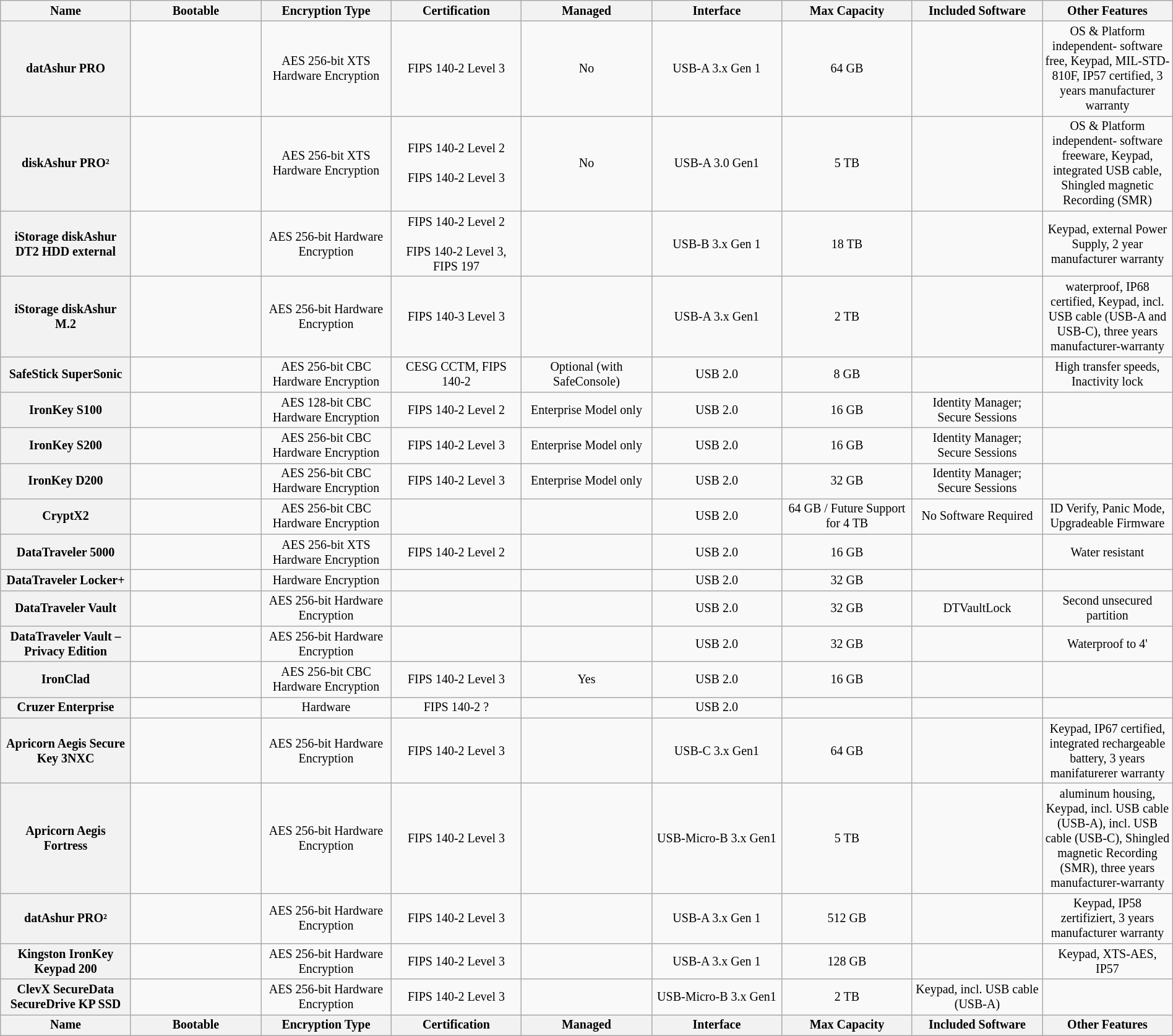<table class="wikitable sortable" style="width: 100%; text-align: center; font-size: smaller; table-layout: fixed;">
<tr>
<th>Name</th>
<th>Bootable</th>
<th>Encryption Type</th>
<th>Certification</th>
<th>Managed</th>
<th>Interface</th>
<th>Max Capacity</th>
<th>Included Software</th>
<th>Other Features</th>
</tr>
<tr>
<th>datAshur PRO</th>
<td></td>
<td>AES 256-bit XTS Hardware Encryption</td>
<td>FIPS 140-2 Level 3</td>
<td>No</td>
<td>USB-A 3.x Gen 1</td>
<td>64 GB</td>
<td></td>
<td>OS & Platform independent- software free, Keypad, MIL-STD-810F, IP57 certified, 3 years manufacturer warranty</td>
</tr>
<tr>
<th>diskAshur PRO²</th>
<td></td>
<td>AES 256-bit XTS Hardware Encryption</td>
<td>FIPS 140-2 Level 2<br><br>FIPS 140-2 Level 3</td>
<td>No</td>
<td>USB-A 3.0 Gen1</td>
<td>5 TB</td>
<td></td>
<td>OS & Platform independent- software freeware, Keypad, integrated USB cable, Shingled magnetic Recording (SMR)</td>
</tr>
<tr>
<th>iStorage diskAshur DT2 HDD external</th>
<td></td>
<td>AES 256-bit Hardware Encryption</td>
<td>FIPS 140-2 Level 2<br><br>FIPS 140-2 Level 3, FIPS 197</td>
<td></td>
<td>USB-B 3.x Gen 1</td>
<td>18 TB</td>
<td></td>
<td>Keypad, external Power Supply, 2 year manufacturer warranty</td>
</tr>
<tr>
<th>iStorage diskAshur M.2</th>
<td></td>
<td>AES 256-bit Hardware Encryption</td>
<td>FIPS 140-3 Level 3</td>
<td></td>
<td>USB-A 3.x Gen1</td>
<td>2 TB</td>
<td></td>
<td>waterproof, IP68 certified, Keypad, incl. USB cable (USB-A and USB-C), three years manufacturer-warranty</td>
</tr>
<tr>
<th>SafeStick SuperSonic</th>
<td></td>
<td>AES 256-bit CBC Hardware Encryption</td>
<td>CESG CCTM,  FIPS 140-2</td>
<td>Optional (with SafeConsole)</td>
<td>USB 2.0</td>
<td>8 GB</td>
<td></td>
<td>High transfer speeds, Inactivity lock</td>
</tr>
<tr>
<th>IronKey S100</th>
<td></td>
<td>AES 128-bit CBC Hardware Encryption</td>
<td>FIPS 140-2 Level 2</td>
<td>Enterprise Model only</td>
<td>USB 2.0</td>
<td>16 GB</td>
<td>Identity Manager; Secure Sessions</td>
<td></td>
</tr>
<tr>
<th>IronKey S200</th>
<td></td>
<td>AES 256-bit CBC Hardware Encryption</td>
<td>FIPS 140-2 Level 3</td>
<td>Enterprise Model only</td>
<td>USB 2.0</td>
<td>16 GB</td>
<td>Identity Manager; Secure Sessions</td>
<td></td>
</tr>
<tr>
<th>IronKey D200</th>
<td></td>
<td>AES 256-bit CBC Hardware Encryption</td>
<td>FIPS 140-2 Level 3</td>
<td>Enterprise Model only</td>
<td>USB 2.0</td>
<td>32 GB</td>
<td>Identity Manager; Secure Sessions</td>
<td></td>
</tr>
<tr>
<th>CryptX2</th>
<td></td>
<td>AES 256-bit CBC Hardware Encryption</td>
<td></td>
<td></td>
<td>USB 2.0</td>
<td>64 GB / Future Support for 4 TB</td>
<td>No Software Required</td>
<td>ID Verify, Panic Mode, Upgradeable Firmware</td>
</tr>
<tr>
<th>DataTraveler 5000</th>
<td></td>
<td>AES 256-bit XTS Hardware Encryption</td>
<td>FIPS 140-2 Level 2</td>
<td></td>
<td>USB 2.0</td>
<td>16 GB</td>
<td></td>
<td>Water resistant</td>
</tr>
<tr>
<th>DataTraveler Locker+</th>
<td></td>
<td>Hardware Encryption</td>
<td></td>
<td></td>
<td>USB 2.0</td>
<td>32 GB</td>
<td></td>
<td></td>
</tr>
<tr>
<th>DataTraveler Vault</th>
<td></td>
<td>AES 256-bit Hardware Encryption</td>
<td></td>
<td></td>
<td>USB 2.0</td>
<td>32 GB</td>
<td>DTVaultLock</td>
<td>Second unsecured partition</td>
</tr>
<tr>
<th>DataTraveler Vault – Privacy Edition</th>
<td></td>
<td>AES 256-bit Hardware Encryption</td>
<td></td>
<td></td>
<td>USB 2.0</td>
<td>32 GB</td>
<td></td>
<td>Waterproof to 4'</td>
</tr>
<tr>
<th>IronClad</th>
<td></td>
<td>AES 256-bit CBC Hardware Encryption</td>
<td>FIPS 140-2 Level 3</td>
<td>Yes</td>
<td>USB 2.0</td>
<td>16 GB</td>
<td></td>
<td></td>
</tr>
<tr>
<th>Cruzer Enterprise</th>
<td></td>
<td>Hardware</td>
<td>FIPS 140-2 ?</td>
<td></td>
<td>USB 2.0</td>
<td></td>
<td></td>
<td></td>
</tr>
<tr>
<th>Apricorn Aegis Secure Key 3NXC</th>
<td></td>
<td>AES 256-bit Hardware Encryption</td>
<td>FIPS 140-2 Level 3</td>
<td></td>
<td>USB-C 3.x Gen1</td>
<td>64 GB</td>
<td></td>
<td>Keypad, IP67 certified, integrated rechargeable battery, 3 years manifaturerer warranty</td>
</tr>
<tr>
<th>Apricorn Aegis Fortress</th>
<td></td>
<td>AES 256-bit Hardware Encryption</td>
<td>FIPS 140-2 Level 3</td>
<td></td>
<td>USB-Micro-B 3.x Gen1</td>
<td>5 TB</td>
<td></td>
<td>aluminum housing, Keypad, incl. USB cable (USB-A), incl. USB cable (USB-C), Shingled magnetic Recording (SMR), three years manufacturer-warranty</td>
</tr>
<tr>
<th>datAshur PRO²</th>
<td></td>
<td>AES 256-bit Hardware Encryption</td>
<td>FIPS 140-2 Level 3</td>
<td></td>
<td>USB-A 3.x Gen 1</td>
<td>512 GB</td>
<td></td>
<td>Keypad, IP58 zertifiziert, 3 years manufacturer warranty</td>
</tr>
<tr>
<th>Kingston IronKey Keypad 200</th>
<td></td>
<td>AES 256-bit Hardware Encryption</td>
<td>FIPS 140-2 Level 3</td>
<td></td>
<td>USB-A 3.x Gen 1</td>
<td>128 GB</td>
<td></td>
<td>Keypad, XTS-AES, IP57</td>
</tr>
<tr>
<th>ClevX SecureData SecureDrive KP SSD</th>
<td></td>
<td>AES 256-bit Hardware Encryption</td>
<td>FIPS 140-2 Level 3</td>
<td></td>
<td>USB-Micro-B 3.x Gen1</td>
<td>2 TB</td>
<td>Keypad, incl. USB cable (USB-A) </td>
</tr>
<tr class="sortbottom">
<th>Name</th>
<th>Bootable</th>
<th>Encryption Type</th>
<th>Certification</th>
<th>Managed</th>
<th>Interface</th>
<th>Max Capacity</th>
<th>Included Software</th>
<th>Other Features</th>
</tr>
</table>
